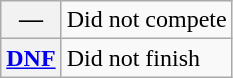<table class="wikitable">
<tr>
<th scope="row">—</th>
<td>Did not compete</td>
</tr>
<tr>
<th scope="row"><a href='#'>DNF</a></th>
<td>Did not finish</td>
</tr>
</table>
